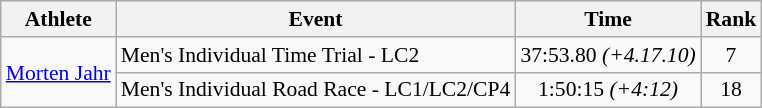<table class=wikitable style="font-size:90%">
<tr>
<th>Athlete</th>
<th>Event</th>
<th>Time</th>
<th>Rank</th>
</tr>
<tr>
<td rowspan="2"><a href='#'>Morten Jahr</a></td>
<td>Men's Individual Time Trial - LC2</td>
<td align="center">37:53.80 <em>(+4.17.10)</em></td>
<td align="center">7</td>
</tr>
<tr>
<td>Men's Individual Road Race - LC1/LC2/CP4</td>
<td align="center">1:50:15 <em>(+4:12)</em></td>
<td align="center">18</td>
</tr>
</table>
